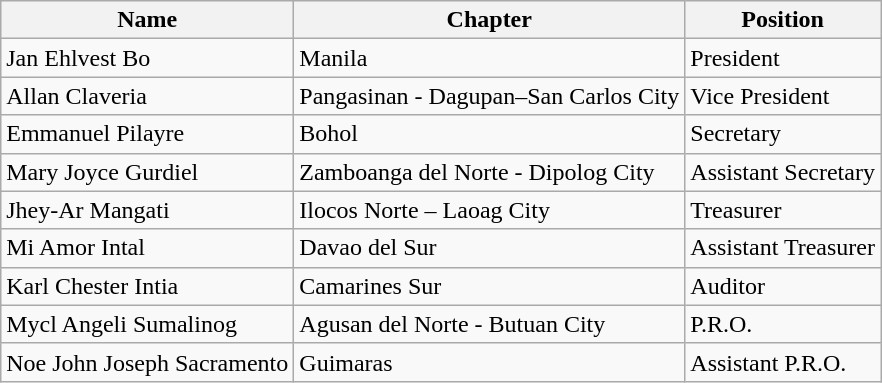<table class="wikitable">
<tr>
<th>Name</th>
<th>Chapter</th>
<th>Position</th>
</tr>
<tr>
<td>Jan Ehlvest Bo</td>
<td>Manila</td>
<td>President</td>
</tr>
<tr>
<td>Allan Claveria</td>
<td>Pangasinan - Dagupan–San Carlos City</td>
<td>Vice President</td>
</tr>
<tr>
<td>Emmanuel Pilayre</td>
<td>Bohol</td>
<td>Secretary</td>
</tr>
<tr>
<td>Mary Joyce Gurdiel</td>
<td>Zamboanga del Norte - Dipolog City</td>
<td>Assistant Secretary</td>
</tr>
<tr>
<td>Jhey-Ar Mangati</td>
<td>Ilocos Norte – Laoag City</td>
<td>Treasurer</td>
</tr>
<tr>
<td>Mi Amor Intal</td>
<td>Davao del Sur</td>
<td>Assistant Treasurer</td>
</tr>
<tr>
<td>Karl Chester Intia</td>
<td>Camarines Sur</td>
<td>Auditor</td>
</tr>
<tr>
<td>Mycl Angeli Sumalinog</td>
<td>Agusan del Norte - Butuan City</td>
<td>P.R.O.</td>
</tr>
<tr>
<td>Noe John Joseph Sacramento</td>
<td>Guimaras</td>
<td>Assistant P.R.O.</td>
</tr>
</table>
